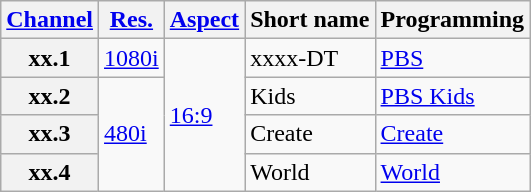<table class="wikitable">
<tr>
<th scope = "col"><a href='#'>Channel</a></th>
<th scope = "col"><a href='#'>Res.</a></th>
<th scope = "col"><a href='#'>Aspect</a></th>
<th scope = "col">Short name</th>
<th scope = "col">Programming</th>
</tr>
<tr>
<th scope = "row">xx.1</th>
<td><a href='#'>1080i</a></td>
<td rowspan=4><a href='#'>16:9</a></td>
<td>xxxx-DT</td>
<td><a href='#'>PBS</a></td>
</tr>
<tr>
<th scope = "row">xx.2</th>
<td rowspan=3><a href='#'>480i</a></td>
<td>Kids</td>
<td><a href='#'>PBS Kids</a></td>
</tr>
<tr>
<th scope = "row">xx.3</th>
<td>Create</td>
<td><a href='#'>Create</a></td>
</tr>
<tr>
<th scope = "row">xx.4</th>
<td>World</td>
<td><a href='#'>World</a></td>
</tr>
</table>
